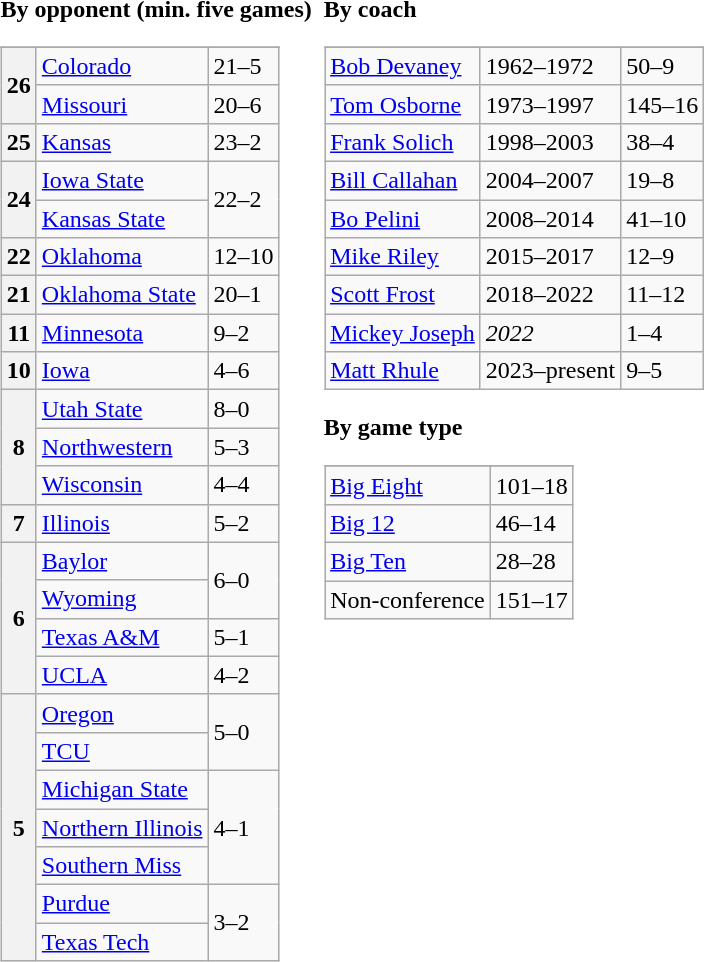<table border="0" cellpadding="3" style="left;">
<tr>
<td valign="top"><br><strong>By opponent (min. five games)</strong><table class="wikitable">
<tr>
</tr>
<tr>
<th rowspan=2>26</th>
<td><a href='#'>Colorado</a></td>
<td>21–5</td>
</tr>
<tr>
<td><a href='#'>Missouri</a></td>
<td>20–6</td>
</tr>
<tr>
<th>25</th>
<td><a href='#'>Kansas</a></td>
<td>23–2</td>
</tr>
<tr>
<th rowspan=2>24</th>
<td><a href='#'>Iowa State</a></td>
<td rowspan=2>22–2</td>
</tr>
<tr>
<td><a href='#'>Kansas State</a></td>
</tr>
<tr>
<th>22</th>
<td><a href='#'>Oklahoma</a></td>
<td>12–10</td>
</tr>
<tr>
<th>21</th>
<td><a href='#'>Oklahoma State</a></td>
<td>20–1</td>
</tr>
<tr>
<th>11</th>
<td><a href='#'>Minnesota</a></td>
<td>9–2</td>
</tr>
<tr>
<th>10</th>
<td><a href='#'>Iowa</a></td>
<td>4–6</td>
</tr>
<tr>
<th rowspan=3>8</th>
<td><a href='#'>Utah State</a></td>
<td>8–0</td>
</tr>
<tr>
<td><a href='#'>Northwestern</a></td>
<td>5–3</td>
</tr>
<tr>
<td><a href='#'>Wisconsin</a></td>
<td>4–4</td>
</tr>
<tr>
<th>7</th>
<td><a href='#'>Illinois</a></td>
<td>5–2</td>
</tr>
<tr>
<th rowspan=4>6</th>
<td><a href='#'>Baylor</a></td>
<td rowspan=2>6–0</td>
</tr>
<tr>
<td><a href='#'>Wyoming</a></td>
</tr>
<tr>
<td><a href='#'>Texas A&M</a></td>
<td>5–1</td>
</tr>
<tr>
<td><a href='#'>UCLA</a></td>
<td>4–2</td>
</tr>
<tr>
<th rowspan=7>5</th>
<td><a href='#'>Oregon</a></td>
<td rowspan=2>5–0</td>
</tr>
<tr>
<td><a href='#'>TCU</a></td>
</tr>
<tr>
<td><a href='#'>Michigan State</a></td>
<td rowspan=3>4–1</td>
</tr>
<tr>
<td><a href='#'>Northern Illinois</a></td>
</tr>
<tr>
<td><a href='#'>Southern Miss</a></td>
</tr>
<tr>
<td><a href='#'>Purdue</a></td>
<td rowspan=2>3–2</td>
</tr>
<tr>
<td><a href='#'>Texas Tech</a></td>
</tr>
</table>
</td>
<td valign="top"><br><strong>By coach</strong><table class="wikitable">
<tr>
</tr>
<tr>
<td><a href='#'>Bob Devaney</a></td>
<td>1962–1972</td>
<td>50–9</td>
</tr>
<tr>
<td><a href='#'>Tom Osborne</a></td>
<td>1973–1997</td>
<td>145–16</td>
</tr>
<tr>
<td><a href='#'>Frank Solich</a></td>
<td>1998–2003</td>
<td>38–4</td>
</tr>
<tr>
<td><a href='#'>Bill Callahan</a></td>
<td>2004–2007</td>
<td>19–8</td>
</tr>
<tr>
<td><a href='#'>Bo Pelini</a></td>
<td>2008–2014</td>
<td>41–10</td>
</tr>
<tr>
<td><a href='#'>Mike Riley</a></td>
<td>2015–2017</td>
<td>12–9</td>
</tr>
<tr>
<td><a href='#'>Scott Frost</a></td>
<td>2018–2022</td>
<td>11–12</td>
</tr>
<tr>
<td><a href='#'>Mickey Joseph</a></td>
<td><em>2022</em></td>
<td>1–4</td>
</tr>
<tr>
<td><a href='#'>Matt Rhule</a></td>
<td>2023–present</td>
<td>9–5</td>
</tr>
</table>
<strong>By game type</strong><table class="wikitable">
<tr>
</tr>
<tr>
<td><a href='#'>Big Eight</a></td>
<td>101–18</td>
</tr>
<tr>
<td><a href='#'>Big 12</a></td>
<td>46–14</td>
</tr>
<tr>
<td><a href='#'>Big Ten</a></td>
<td>28–28</td>
</tr>
<tr>
<td>Non-conference</td>
<td>151–17</td>
</tr>
</table>
</td>
</tr>
</table>
